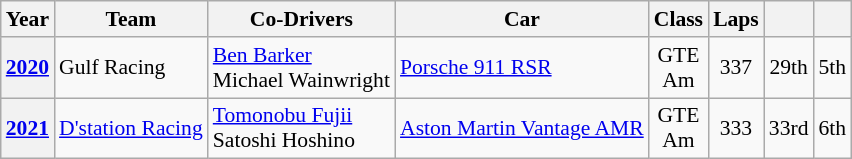<table class="wikitable" style="text-align:center; font-size:90%">
<tr>
<th>Year</th>
<th>Team</th>
<th>Co-Drivers</th>
<th>Car</th>
<th>Class</th>
<th>Laps</th>
<th></th>
<th></th>
</tr>
<tr>
<th><a href='#'>2020</a></th>
<td align="left" nowrap> Gulf Racing</td>
<td align="left" nowrap> <a href='#'>Ben Barker</a><br> Michael Wainwright</td>
<td align="left" nowrap><a href='#'>Porsche 911 RSR</a></td>
<td>GTE<br>Am</td>
<td>337</td>
<td>29th</td>
<td>5th</td>
</tr>
<tr>
<th><a href='#'>2021</a></th>
<td align="left" nowrap> <a href='#'>D'station Racing</a></td>
<td align="left" nowrap> <a href='#'>Tomonobu Fujii</a><br> Satoshi Hoshino</td>
<td align="left" nowrap><a href='#'>Aston Martin Vantage AMR</a></td>
<td>GTE<br>Am</td>
<td>333</td>
<td>33rd</td>
<td>6th</td>
</tr>
</table>
